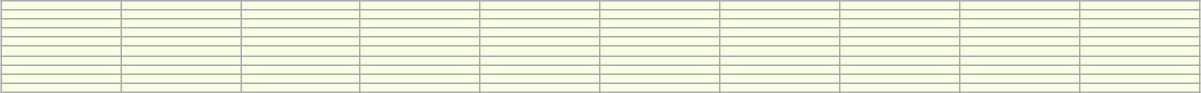<table class="wikitable" style="text-align: center; width: 100%; max-width: 800px; font-size: 0.8em; margin-left: 1em; background-color: #F9FFE5;">
<tr>
<td><a href='#'></a></td>
<td><a href='#'></a></td>
<td><a href='#'></a></td>
<td><a href='#'></a></td>
<td><a href='#'></a></td>
<td><a href='#'></a></td>
<td><a href='#'></a></td>
<td></td>
<td><a href='#'></a></td>
<td><a href='#'></a></td>
</tr>
<tr>
<td><a href='#'></a></td>
<td><a href='#'></a></td>
<td><a href='#'></a></td>
<td><a href='#'></a></td>
<td><a href='#'></a></td>
<td><a href='#'></a></td>
<td><a href='#'></a></td>
<td><a href='#'></a></td>
<td><a href='#'></a></td>
<td><a href='#'></a></td>
</tr>
<tr>
<td><a href='#'></a></td>
<td><a href='#'></a></td>
<td><a href='#'></a></td>
<td><a href='#'></a></td>
<td><a href='#'></a></td>
<td><a href='#'></a></td>
<td><a href='#'></a></td>
<td><a href='#'></a></td>
<td><a href='#'></a></td>
<td><a href='#'></a></td>
</tr>
<tr>
<td><a href='#'></a></td>
<td><a href='#'></a></td>
<td><a href='#'></a></td>
<td><a href='#'></a></td>
<td><a href='#'></a></td>
<td><a href='#'></a></td>
<td><a href='#'></a></td>
<td><a href='#'></a></td>
<td><a href='#'></a></td>
<td><a href='#'></a></td>
</tr>
<tr>
<td><a href='#'></a></td>
<td><a href='#'></a></td>
<td><a href='#'></a></td>
<td><a href='#'></a></td>
<td><a href='#'></a></td>
<td><a href='#'></a></td>
<td><a href='#'></a></td>
<td><a href='#'></a></td>
<td><a href='#'></a></td>
<td><a href='#'></a></td>
</tr>
<tr>
<td><a href='#'></a></td>
<td><a href='#'></a></td>
<td><a href='#'></a></td>
<td><a href='#'></a></td>
<td><a href='#'></a></td>
<td><a href='#'></a></td>
<td><a href='#'></a></td>
<td><a href='#'></a></td>
<td><a href='#'></a></td>
<td><a href='#'></a></td>
</tr>
<tr>
<td><a href='#'></a></td>
<td><a href='#'></a></td>
<td><a href='#'></a></td>
<td><a href='#'></a></td>
<td><a href='#'></a></td>
<td><a href='#'></a></td>
<td><a href='#'></a></td>
<td><a href='#'></a></td>
<td><a href='#'></a></td>
<td><a href='#'></a></td>
</tr>
<tr>
<td><a href='#'></a></td>
<td><a href='#'></a></td>
<td><a href='#'></a></td>
<td></td>
<td><a href='#'></a></td>
<td><a href='#'></a></td>
<td><a href='#'></a></td>
<td><a href='#'></a></td>
<td><a href='#'></a></td>
<td><a href='#'></a></td>
</tr>
<tr>
<td><a href='#'></a></td>
<td><a href='#'></a></td>
<td><a href='#'></a></td>
<td><a href='#'></a></td>
<td><a href='#'></a></td>
<td><a href='#'></a></td>
<td><a href='#'></a></td>
<td></td>
<td><a href='#'></a></td>
<td><a href='#'></a></td>
</tr>
<tr>
<td><a href='#'></a></td>
<td><a href='#'></a></td>
<td><a href='#'></a></td>
<td></td>
<td><a href='#'></a></td>
<td><a href='#'></a></td>
<td><a href='#'></a></td>
<td><a href='#'></a></td>
<td><a href='#'></a></td>
<td><a href='#'></a></td>
</tr>
</table>
